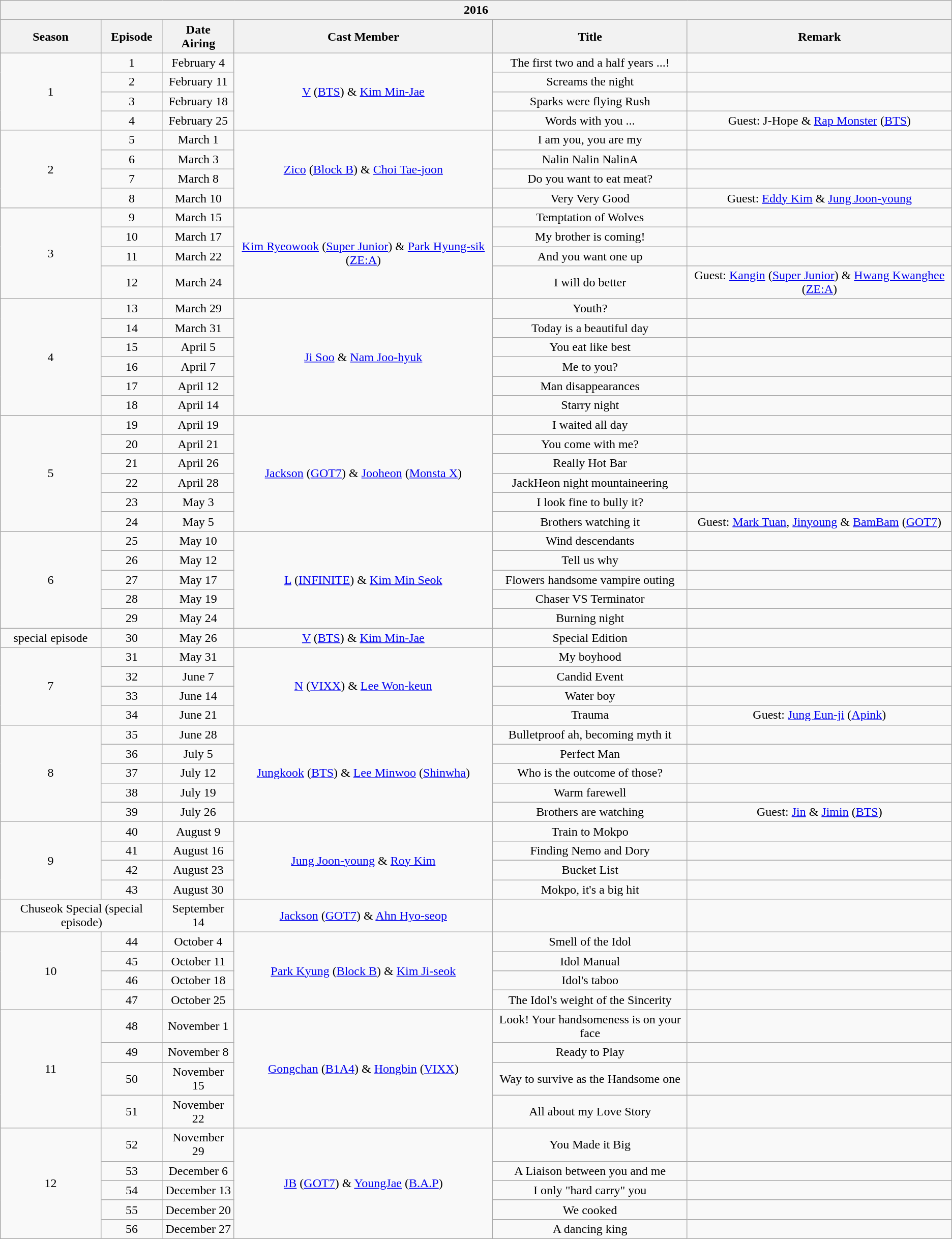<table class="wikitable sortable" style="text-align:center;">
<tr>
<th colspan="7">2016</th>
</tr>
<tr>
<th>Season</th>
<th>Episode</th>
<th>Date<br>Airing</th>
<th>Cast Member</th>
<th>Title</th>
<th>Remark</th>
</tr>
<tr>
<td rowspan="4">1</td>
<td>1</td>
<td>February 4</td>
<td rowspan="4"><a href='#'>V</a> (<a href='#'>BTS</a>) & <a href='#'>Kim Min-Jae</a></td>
<td>The first two and a half years ...!</td>
<td></td>
</tr>
<tr>
<td>2</td>
<td>February 11</td>
<td>Screams the night</td>
<td></td>
</tr>
<tr>
<td>3</td>
<td>February 18</td>
<td>Sparks were flying Rush</td>
<td></td>
</tr>
<tr>
<td>4</td>
<td>February 25</td>
<td>Words with you ...</td>
<td>Guest: J-Hope & <a href='#'>Rap Monster</a> (<a href='#'>BTS</a>)</td>
</tr>
<tr>
<td rowspan="4">2</td>
<td>5</td>
<td>March 1</td>
<td rowspan="4"><a href='#'>Zico</a> (<a href='#'>Block B</a>) & <a href='#'>Choi Tae-joon</a></td>
<td>I am you, you are my</td>
<td></td>
</tr>
<tr>
<td>6</td>
<td>March 3</td>
<td>Nalin Nalin NalinA</td>
<td></td>
</tr>
<tr>
<td>7</td>
<td>March 8</td>
<td>Do you want to eat meat?</td>
<td></td>
</tr>
<tr>
<td>8</td>
<td>March 10</td>
<td>Very Very Good</td>
<td>Guest: <a href='#'>Eddy Kim</a> & <a href='#'>Jung Joon-young</a></td>
</tr>
<tr>
<td rowspan="4">3</td>
<td>9</td>
<td>March 15</td>
<td rowspan="4"><a href='#'>Kim Ryeowook</a> (<a href='#'>Super Junior</a>) & <a href='#'>Park Hyung-sik</a> (<a href='#'>ZE:A</a>)</td>
<td>Temptation of Wolves</td>
<td></td>
</tr>
<tr>
<td>10</td>
<td>March 17</td>
<td>My brother is coming!</td>
<td></td>
</tr>
<tr>
<td>11</td>
<td>March 22</td>
<td>And you want one up</td>
<td></td>
</tr>
<tr>
<td>12</td>
<td>March 24</td>
<td>I will do better</td>
<td>Guest: <a href='#'>Kangin</a> (<a href='#'>Super Junior</a>) & <a href='#'>Hwang Kwanghee</a> (<a href='#'>ZE:A</a>)</td>
</tr>
<tr>
<td rowspan="6">4</td>
<td>13</td>
<td>March 29</td>
<td rowspan="6"><a href='#'>Ji Soo</a> & <a href='#'>Nam Joo-hyuk</a></td>
<td>Youth?</td>
<td></td>
</tr>
<tr>
<td>14</td>
<td>March 31</td>
<td>Today is a beautiful day</td>
<td></td>
</tr>
<tr>
<td>15</td>
<td>April 5</td>
<td>You eat like best</td>
<td></td>
</tr>
<tr>
<td>16</td>
<td>April 7</td>
<td>Me to you?</td>
<td></td>
</tr>
<tr>
<td>17</td>
<td>April 12</td>
<td>Man disappearances</td>
<td></td>
</tr>
<tr>
<td>18</td>
<td>April 14</td>
<td>Starry night</td>
<td></td>
</tr>
<tr>
<td rowspan="6">5</td>
<td>19</td>
<td>April 19</td>
<td rowspan="6"><a href='#'>Jackson</a> (<a href='#'>GOT7</a>) & <a href='#'>Jooheon</a> (<a href='#'>Monsta X</a>)</td>
<td>I waited all day</td>
<td></td>
</tr>
<tr>
<td>20</td>
<td>April 21</td>
<td>You come with me?</td>
<td></td>
</tr>
<tr>
<td>21</td>
<td>April 26</td>
<td>Really Hot Bar</td>
<td></td>
</tr>
<tr>
<td>22</td>
<td>April 28</td>
<td>JackHeon night mountaineering</td>
<td></td>
</tr>
<tr>
<td>23</td>
<td>May 3</td>
<td>I look fine to bully it?</td>
<td></td>
</tr>
<tr>
<td>24</td>
<td>May 5</td>
<td>Brothers watching it</td>
<td>Guest: <a href='#'>Mark Tuan</a>, <a href='#'>Jinyoung</a> & <a href='#'>BamBam</a> (<a href='#'>GOT7</a>)</td>
</tr>
<tr>
<td rowspan="5">6</td>
<td>25</td>
<td>May 10</td>
<td rowspan="5"><a href='#'>L</a> (<a href='#'>INFINITE</a>) & <a href='#'>Kim Min Seok</a></td>
<td>Wind descendants</td>
<td></td>
</tr>
<tr>
<td>26</td>
<td>May 12</td>
<td>Tell us why</td>
<td></td>
</tr>
<tr>
<td>27</td>
<td>May 17</td>
<td>Flowers handsome vampire outing</td>
<td></td>
</tr>
<tr>
<td>28</td>
<td>May 19</td>
<td>Chaser VS Terminator</td>
<td></td>
</tr>
<tr>
<td>29</td>
<td>May 24</td>
<td>Burning night</td>
<td></td>
</tr>
<tr>
<td>special episode</td>
<td>30</td>
<td>May 26</td>
<td><a href='#'>V</a> (<a href='#'>BTS</a>) & <a href='#'>Kim Min-Jae</a></td>
<td>Special Edition</td>
<td></td>
</tr>
<tr>
<td rowspan="4">7</td>
<td>31</td>
<td>May 31</td>
<td rowspan="4"><a href='#'>N</a> (<a href='#'>VIXX</a>) & <a href='#'>Lee Won-keun</a></td>
<td>My boyhood</td>
<td></td>
</tr>
<tr>
<td>32</td>
<td>June 7</td>
<td>Candid Event</td>
<td></td>
</tr>
<tr>
<td>33</td>
<td>June 14</td>
<td>Water boy</td>
<td></td>
</tr>
<tr>
<td>34</td>
<td>June 21</td>
<td>Trauma</td>
<td>Guest: <a href='#'>Jung Eun-ji</a> (<a href='#'>Apink</a>)</td>
</tr>
<tr>
<td rowspan="5">8</td>
<td>35</td>
<td>June 28</td>
<td rowspan="5"><a href='#'>Jungkook</a> (<a href='#'>BTS</a>) & <a href='#'>Lee Minwoo</a> (<a href='#'>Shinwha</a>) </td>
<td>Bulletproof ah, becoming myth it</td>
<td></td>
</tr>
<tr>
<td>36</td>
<td>July 5</td>
<td>Perfect Man</td>
<td></td>
</tr>
<tr>
<td>37</td>
<td>July 12</td>
<td>Who is the outcome of those?</td>
<td></td>
</tr>
<tr>
<td>38</td>
<td>July 19</td>
<td>Warm farewell</td>
<td></td>
</tr>
<tr>
<td>39</td>
<td>July 26</td>
<td>Brothers are watching</td>
<td>Guest: <a href='#'>Jin</a> & <a href='#'>Jimin</a> (<a href='#'>BTS</a>)</td>
</tr>
<tr>
<td rowspan="4">9</td>
<td>40</td>
<td>August 9</td>
<td rowspan="4"><a href='#'>Jung Joon-young</a> & <a href='#'>Roy Kim</a></td>
<td>Train to Mokpo</td>
<td></td>
</tr>
<tr>
<td>41</td>
<td>August 16</td>
<td>Finding Nemo and Dory</td>
<td></td>
</tr>
<tr>
<td>42</td>
<td>August 23</td>
<td>Bucket List </td>
<td></td>
</tr>
<tr>
<td>43</td>
<td>August 30</td>
<td>Mokpo, it's a big hit</td>
<td></td>
</tr>
<tr>
<td colspan=2>Chuseok Special (special episode)</td>
<td>September 14</td>
<td><a href='#'>Jackson</a> (<a href='#'>GOT7</a>) & <a href='#'>Ahn Hyo-seop</a></td>
<td></td>
<td></td>
</tr>
<tr>
<td rowspan="4">10</td>
<td>44</td>
<td>October 4</td>
<td rowspan="4"><a href='#'>Park Kyung</a> (<a href='#'>Block B</a>) & <a href='#'>Kim Ji-seok</a></td>
<td>Smell of the Idol</td>
<td></td>
</tr>
<tr>
<td>45</td>
<td>October 11</td>
<td>Idol Manual</td>
<td></td>
</tr>
<tr>
<td>46</td>
<td>October 18</td>
<td>Idol's taboo</td>
<td></td>
</tr>
<tr>
<td>47</td>
<td>October 25</td>
<td>The Idol's weight of the Sincerity</td>
<td></td>
</tr>
<tr>
<td rowspan=4>11</td>
<td>48</td>
<td>November 1</td>
<td rowspan=4><a href='#'>Gongchan</a> (<a href='#'>B1A4</a>) & <a href='#'>Hongbin</a> (<a href='#'>VIXX</a>) </td>
<td>Look! Your handsomeness is on your face</td>
<td></td>
</tr>
<tr>
<td>49</td>
<td>November 8</td>
<td>Ready to Play</td>
<td></td>
</tr>
<tr>
<td>50</td>
<td>November 15</td>
<td>Way to survive as the Handsome one</td>
<td></td>
</tr>
<tr>
<td>51</td>
<td>November 22</td>
<td>All about my Love Story</td>
<td></td>
</tr>
<tr>
<td rowspan="5">12</td>
<td>52</td>
<td>November 29</td>
<td rowspan="5"><a href='#'>JB</a> (<a href='#'>GOT7</a>) & <a href='#'>YoungJae</a> (<a href='#'>B.A.P</a>) </td>
<td>You Made it Big</td>
<td></td>
</tr>
<tr>
<td>53</td>
<td>December 6</td>
<td>A Liaison between you and me</td>
<td></td>
</tr>
<tr>
<td>54</td>
<td>December 13</td>
<td>I only "hard carry" you</td>
<td></td>
</tr>
<tr>
<td>55</td>
<td>December 20</td>
<td>We cooked</td>
<td></td>
</tr>
<tr>
<td>56</td>
<td>December 27</td>
<td>A dancing king</td>
<td></td>
</tr>
</table>
